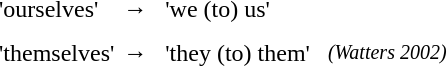<table style="line-height: 1.4em;" cellpadding="2">
<tr>
<td> </td>
<td> </td>
<td></td>
<td>'ourselves'</td>
<td>→</td>
<td></td>
<td>'we (to) us'</td>
<td></td>
</tr>
<tr>
<td> </td>
<td> </td>
<td></td>
<td>'themselves'</td>
<td>→</td>
<td></td>
<td>'they (to) them'</td>
<td></td>
<td><small><cite>(Watters 2002)</cite></small></td>
</tr>
</table>
